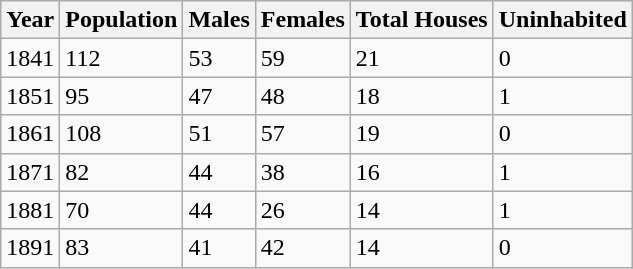<table class="wikitable">
<tr>
<th>Year</th>
<th>Population</th>
<th>Males</th>
<th>Females</th>
<th>Total Houses</th>
<th>Uninhabited</th>
</tr>
<tr>
<td>1841</td>
<td>112</td>
<td>53</td>
<td>59</td>
<td>21</td>
<td>0</td>
</tr>
<tr>
<td>1851</td>
<td>95</td>
<td>47</td>
<td>48</td>
<td>18</td>
<td>1</td>
</tr>
<tr>
<td>1861</td>
<td>108</td>
<td>51</td>
<td>57</td>
<td>19</td>
<td>0</td>
</tr>
<tr>
<td>1871</td>
<td>82</td>
<td>44</td>
<td>38</td>
<td>16</td>
<td>1</td>
</tr>
<tr>
<td>1881</td>
<td>70</td>
<td>44</td>
<td>26</td>
<td>14</td>
<td>1</td>
</tr>
<tr>
<td>1891</td>
<td>83</td>
<td>41</td>
<td>42</td>
<td>14</td>
<td>0</td>
</tr>
</table>
